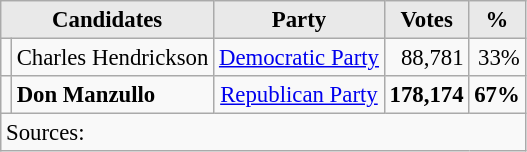<table class=wikitable style="font-size:95%; text-align:right;">
<tr>
<th style="background:#e9e9e9; text-align:center;" colspan="2">Candidates</th>
<th style="background:#e9e9e9; text-align:center;">Party</th>
<th style="background:#e9e9e9; text-align:center;">Votes</th>
<th style="background:#e9e9e9; text-align:center;">%</th>
</tr>
<tr>
<td></td>
<td align=left>Charles Hendrickson</td>
<td align=center><a href='#'>Democratic Party</a></td>
<td>88,781</td>
<td>33%</td>
</tr>
<tr>
<td></td>
<td align=left><strong>Don Manzullo</strong></td>
<td align=center><a href='#'>Republican Party</a></td>
<td><strong>178,174</strong></td>
<td><strong>67%</strong></td>
</tr>
<tr>
<td style="text-align:left;" colspan="6">Sources:</td>
</tr>
</table>
